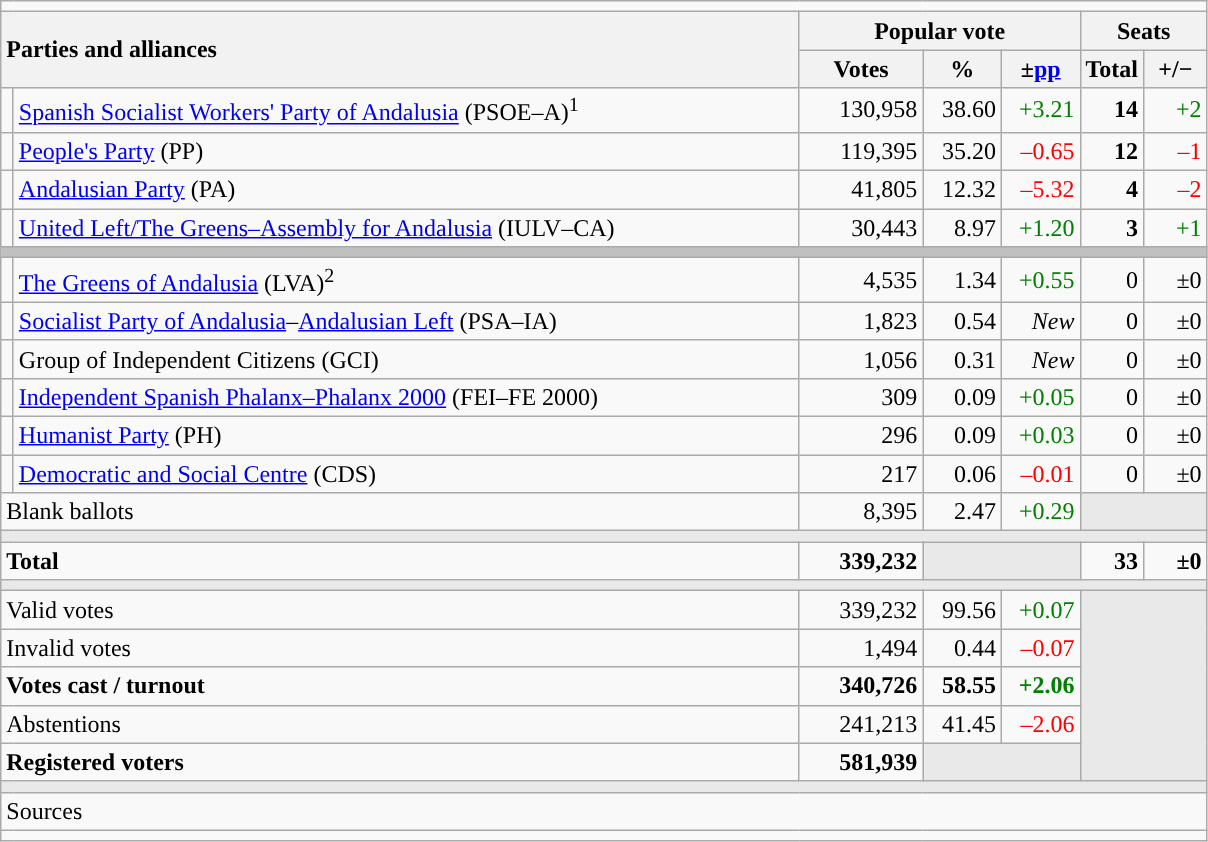<table class="wikitable" style="text-align:right;">
<tr>
<td colspan="7"></td>
</tr>
<tr>
<th style="text-align:left;" rowspan="2" colspan="2" width="525">Parties and alliances</th>
<th colspan="3">Popular vote</th>
<th colspan="2">Seats</th>
</tr>
<tr>
<th width="75">Votes</th>
<th width="45">%</th>
<th width="45">±<a href='#'>pp</a></th>
<th width="35">Total</th>
<th width="35">+/−</th>
</tr>
<tr>
<td width="1" style="color:inherit;background:"></td>
<td align="left"><a href='#'>Spanish Socialist Workers' Party of Andalusia</a> (PSOE–A)<sup>1</sup></td>
<td>130,958</td>
<td>38.60</td>
<td style="color:green;">+3.21</td>
<td><strong>14</strong></td>
<td style="color:green;">+2</td>
</tr>
<tr>
<td style="color:inherit;background:"></td>
<td align="left"><a href='#'>People's Party</a> (PP)</td>
<td>119,395</td>
<td>35.20</td>
<td style="color:red;">–0.65</td>
<td><strong>12</strong></td>
<td style="color:red;">–1</td>
</tr>
<tr>
<td style="color:inherit;background:"></td>
<td align="left"><a href='#'>Andalusian Party</a> (PA)</td>
<td>41,805</td>
<td>12.32</td>
<td style="color:red;">–5.32</td>
<td><strong>4</strong></td>
<td style="color:red;">–2</td>
</tr>
<tr>
<td style="color:inherit;background:"></td>
<td align="left"><a href='#'>United Left/The Greens–Assembly for Andalusia</a> (IULV–CA)</td>
<td>30,443</td>
<td>8.97</td>
<td style="color:green;">+1.20</td>
<td><strong>3</strong></td>
<td style="color:green;">+1</td>
</tr>
<tr>
<td colspan="7" bgcolor="#C0C0C0"></td>
</tr>
<tr>
<td style="color:inherit;background:"></td>
<td align="left"><a href='#'>The Greens of Andalusia</a> (LVA)<sup>2</sup></td>
<td>4,535</td>
<td>1.34</td>
<td style="color:green;">+0.55</td>
<td>0</td>
<td>±0</td>
</tr>
<tr>
<td style="color:inherit;background:"></td>
<td align="left"><a href='#'>Socialist Party of Andalusia</a>–<a href='#'>Andalusian Left</a> (PSA–IA)</td>
<td>1,823</td>
<td>0.54</td>
<td><em>New</em></td>
<td>0</td>
<td>±0</td>
</tr>
<tr>
<td style="color:inherit;background:"></td>
<td align="left">Group of Independent Citizens (GCI)</td>
<td>1,056</td>
<td>0.31</td>
<td><em>New</em></td>
<td>0</td>
<td>±0</td>
</tr>
<tr>
<td style="color:inherit;background:"></td>
<td align="left"><a href='#'>Independent Spanish Phalanx–Phalanx 2000</a> (FEI–FE 2000)</td>
<td>309</td>
<td>0.09</td>
<td style="color:green;">+0.05</td>
<td>0</td>
<td>±0</td>
</tr>
<tr>
<td style="color:inherit;background:"></td>
<td align="left"><a href='#'>Humanist Party</a> (PH)</td>
<td>296</td>
<td>0.09</td>
<td style="color:green;">+0.03</td>
<td>0</td>
<td>±0</td>
</tr>
<tr>
<td style="color:inherit;background:"></td>
<td align="left"><a href='#'>Democratic and Social Centre</a> (CDS)</td>
<td>217</td>
<td>0.06</td>
<td style="color:red;">–0.01</td>
<td>0</td>
<td>±0</td>
</tr>
<tr>
<td align="left" colspan="2">Blank ballots</td>
<td>8,395</td>
<td>2.47</td>
<td style="color:green;">+0.29</td>
<td bgcolor="#E9E9E9" colspan="2"></td>
</tr>
<tr>
<td colspan="7" bgcolor="#E9E9E9"></td>
</tr>
<tr style="font-weight:bold;">
<td align="left" colspan="2">Total</td>
<td>339,232</td>
<td bgcolor="#E9E9E9" colspan="2"></td>
<td>33</td>
<td>±0</td>
</tr>
<tr>
<td colspan="7" bgcolor="#E9E9E9"></td>
</tr>
<tr>
<td align="left" colspan="2">Valid votes</td>
<td>339,232</td>
<td>99.56</td>
<td style="color:green;">+0.07</td>
<td bgcolor="#E9E9E9" colspan="2" rowspan="5"></td>
</tr>
<tr>
<td align="left" colspan="2">Invalid votes</td>
<td>1,494</td>
<td>0.44</td>
<td style="color:red;">–0.07</td>
</tr>
<tr style="font-weight:bold;">
<td align="left" colspan="2">Votes cast / turnout</td>
<td>340,726</td>
<td>58.55</td>
<td style="color:green;">+2.06</td>
</tr>
<tr>
<td align="left" colspan="2">Abstentions</td>
<td>241,213</td>
<td>41.45</td>
<td style="color:red;">–2.06</td>
</tr>
<tr style="font-weight:bold;">
<td align="left" colspan="2">Registered voters</td>
<td>581,939</td>
<td bgcolor="#E9E9E9" colspan="2"></td>
</tr>
<tr>
<td colspan="7" bgcolor="#E9E9E9"></td>
</tr>
<tr>
<td align="left" colspan="7">Sources</td>
</tr>
<tr>
<td colspan="7" style="text-align:left; max-width:790px;"></td>
</tr>
</table>
